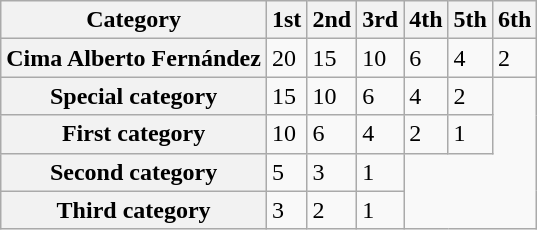<table class=wikitable style="left; margin: 10px 20px 20px 0;">
<tr>
<th scope=col>Category</th>
<th scope=col>1st</th>
<th scope=col>2nd</th>
<th scope=col>3rd</th>
<th scope=col>4th</th>
<th scope=col>5th</th>
<th scope=col>6th</th>
</tr>
<tr>
<th scope="row">Cima Alberto Fernández</th>
<td>20</td>
<td>15</td>
<td>10</td>
<td>6</td>
<td>4</td>
<td>2</td>
</tr>
<tr>
<th scope="row">Special category</th>
<td>15</td>
<td>10</td>
<td>6</td>
<td>4</td>
<td>2</td>
</tr>
<tr>
<th scope="row">First category</th>
<td>10</td>
<td>6</td>
<td>4</td>
<td>2</td>
<td>1</td>
</tr>
<tr>
<th scope="row">Second category</th>
<td>5</td>
<td>3</td>
<td>1</td>
</tr>
<tr>
<th scope="row">Third category</th>
<td>3</td>
<td>2</td>
<td>1</td>
</tr>
</table>
